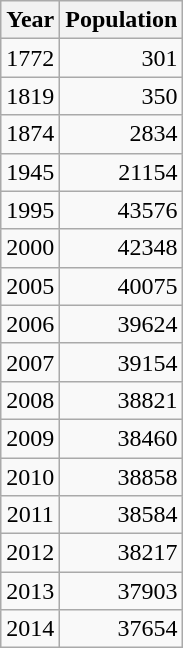<table class="wikitable sortable" style="text-align:center;">
<tr>
<th scope="col">Year</th>
<th scope="col">Population</th>
</tr>
<tr>
<td>1772</td>
<td style="text-align:right;" data-sort-value="301">301</td>
</tr>
<tr>
<td>1819</td>
<td style="text-align:right;" data-sort-value="350">350</td>
</tr>
<tr>
<td>1874</td>
<td style="text-align:right;" data-sort-value="2834">2834</td>
</tr>
<tr>
<td>1945</td>
<td style="text-align:right;" data-sort-value="21154">21154</td>
</tr>
<tr>
<td>1995</td>
<td style="text-align:right;">43576</td>
</tr>
<tr>
<td>2000</td>
<td style="text-align:right;">42348</td>
</tr>
<tr>
<td>2005</td>
<td style="text-align:right;">40075</td>
</tr>
<tr>
<td>2006</td>
<td style="text-align:right;">39624</td>
</tr>
<tr>
<td>2007</td>
<td style="text-align:right;">39154</td>
</tr>
<tr>
<td>2008</td>
<td style="text-align:right;">38821</td>
</tr>
<tr>
<td>2009</td>
<td style="text-align:right;">38460</td>
</tr>
<tr>
<td>2010</td>
<td style="text-align:right;">38858</td>
</tr>
<tr>
<td>2011</td>
<td style="text-align:right;">38584</td>
</tr>
<tr>
<td>2012</td>
<td style="text-align:right;">38217</td>
</tr>
<tr>
<td>2013</td>
<td style="text-align:right;">37903</td>
</tr>
<tr>
<td>2014</td>
<td style="text-align:right;">37654</td>
</tr>
</table>
